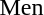<table>
<tr>
<td>Men</td>
<td></td>
<td></td>
<td></td>
</tr>
</table>
